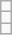<table class="wikitable">
<tr>
<td></td>
</tr>
<tr>
<td></td>
</tr>
<tr>
<td></td>
</tr>
</table>
